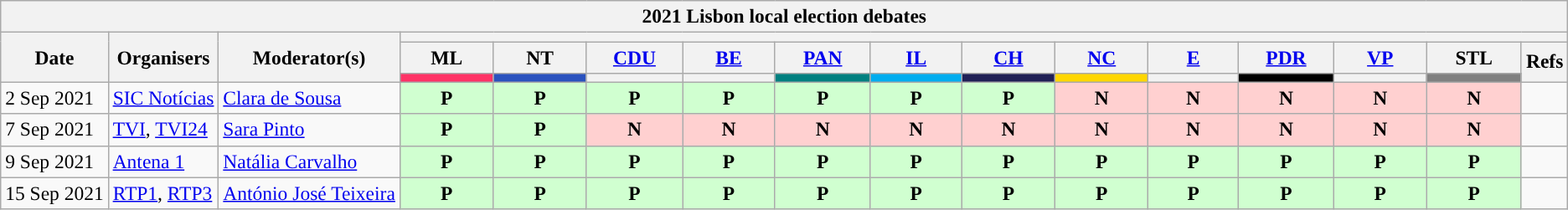<table class="wikitable" style="font-size:98%; text-align:center;">
<tr>
<th colspan="22">2021 Lisbon local election debates</th>
</tr>
<tr>
<th rowspan="3">Date</th>
<th rowspan="3">Organisers</th>
<th rowspan="3">Moderator(s)</th>
<th colspan="19">      </th>
</tr>
<tr>
<th scope="col" style="width:5em;">ML<br></th>
<th scope="col" style="width:5em;">NT<br></th>
<th scope="col" style="width:5em;"><a href='#'>CDU</a><br></th>
<th scope="col" style="width:5em;"><a href='#'>BE</a><br></th>
<th scope="col" style="width:5em;"><a href='#'>PAN</a><br></th>
<th scope="col" style="width:5em;"><a href='#'>IL</a><br></th>
<th scope="col" style="width:5em;"><a href='#'>CH</a><br></th>
<th scope="col" style="width:5em;"><a href='#'>NC</a><br></th>
<th scope="col" style="width:5em;"><a href='#'>E</a><br></th>
<th scope="col" style="width:5em;"><a href='#'>PDR</a><br></th>
<th scope="col" style="width:5em;"><a href='#'>VP</a><br></th>
<th scope="col" style="width:5em;">STL<br></th>
<th rowspan="2">Refs</th>
</tr>
<tr>
<th style="color:inherit;background:#FF3366;"></th>
<th style="color:inherit;background:#2A52BE;"></th>
<th style="color:inherit;background:"></th>
<th style="color:inherit;background:"></th>
<th style="color:inherit;background:Teal;"></th>
<th style="color:inherit;background:#00ADEF;"></th>
<th style="color:inherit;background:#202056;"></th>
<th style="color:inherit;background:gold;"></th>
<th style="color:inherit;background:"></th>
<th style="color:inherit;background:black;"></th>
<th style="color:inherit;background:"></th>
<th style="color:inherit;background:gray;"></th>
</tr>
<tr>
<td style="white-space:nowrap; text-align:left;">2 Sep 2021</td>
<td style="white-space:nowrap; text-align:left;"><a href='#'>SIC Notícias</a></td>
<td style="white-space:nowrap; text-align:left;"><a href='#'>Clara de Sousa</a></td>
<td style="background:#D0FFD0;"><strong>P</strong></td>
<td style="background:#D0FFD0;"><strong>P</strong></td>
<td style="background:#D0FFD0;"><strong>P</strong></td>
<td style="background:#D0FFD0;"><strong>P</strong></td>
<td style="background:#D0FFD0;"><strong>P</strong></td>
<td style="background:#D0FFD0;"><strong>P</strong></td>
<td style="background:#D0FFD0;"><strong>P</strong></td>
<td style="background:#FFD0D0;"><strong>N</strong></td>
<td style="background:#FFD0D0;"><strong>N</strong></td>
<td style="background:#FFD0D0;"><strong>N</strong></td>
<td style="background:#FFD0D0;"><strong>N</strong></td>
<td style="background:#FFD0D0;"><strong>N</strong></td>
<td></td>
</tr>
<tr>
<td style="white-space:nowrap; text-align:left;">7 Sep 2021</td>
<td style="white-space:nowrap; text-align:left;"><a href='#'>TVI</a>, <a href='#'>TVI24</a></td>
<td style="white-space:nowrap; text-align:left;"><a href='#'>Sara Pinto</a></td>
<td style="background:#D0FFD0;"><strong>P</strong></td>
<td style="background:#D0FFD0;"><strong>P</strong></td>
<td style="background:#FFD0D0;"><strong>N</strong></td>
<td style="background:#FFD0D0;"><strong>N</strong></td>
<td style="background:#FFD0D0;"><strong>N</strong></td>
<td style="background:#FFD0D0;"><strong>N</strong></td>
<td style="background:#FFD0D0;"><strong>N</strong></td>
<td style="background:#FFD0D0;"><strong>N</strong></td>
<td style="background:#FFD0D0;"><strong>N</strong></td>
<td style="background:#FFD0D0;"><strong>N</strong></td>
<td style="background:#FFD0D0;"><strong>N</strong></td>
<td style="background:#FFD0D0;"><strong>N</strong></td>
<td></td>
</tr>
<tr>
<td style="white-space:nowrap; text-align:left;">9 Sep 2021</td>
<td style="white-space:nowrap; text-align:left;"><a href='#'>Antena 1</a></td>
<td style="white-space:nowrap; text-align:left;"><a href='#'>Natália Carvalho</a></td>
<td style="background:#D0FFD0;"><strong>P</strong></td>
<td style="background:#D0FFD0;"><strong>P</strong></td>
<td style="background:#D0FFD0;"><strong>P</strong></td>
<td style="background:#D0FFD0;"><strong>P</strong></td>
<td style="background:#D0FFD0;"><strong>P</strong></td>
<td style="background:#D0FFD0;"><strong>P</strong></td>
<td style="background:#D0FFD0;"><strong>P</strong></td>
<td style="background:#D0FFD0;"><strong>P</strong></td>
<td style="background:#D0FFD0;"><strong>P</strong></td>
<td style="background:#D0FFD0;"><strong>P</strong></td>
<td style="background:#D0FFD0;"><strong>P</strong></td>
<td style="background:#D0FFD0;"><strong>P</strong></td>
<td></td>
</tr>
<tr>
<td style="white-space:nowrap; text-align:left;">15 Sep 2021</td>
<td style="white-space:nowrap; text-align:left;"><a href='#'>RTP1</a>, <a href='#'>RTP3</a></td>
<td style="white-space:nowrap; text-align:left;"><a href='#'>António José Teixeira</a></td>
<td style="background:#D0FFD0;"><strong>P</strong></td>
<td style="background:#D0FFD0;"><strong>P</strong></td>
<td style="background:#D0FFD0;"><strong>P</strong></td>
<td style="background:#D0FFD0;"><strong>P</strong></td>
<td style="background:#D0FFD0;"><strong>P</strong></td>
<td style="background:#D0FFD0;"><strong>P</strong></td>
<td style="background:#D0FFD0;"><strong>P</strong></td>
<td style="background:#D0FFD0;"><strong>P</strong></td>
<td style="background:#D0FFD0;"><strong>P</strong></td>
<td style="background:#D0FFD0;"><strong>P</strong></td>
<td style="background:#D0FFD0;"><strong>P</strong></td>
<td style="background:#D0FFD0;"><strong>P</strong></td>
<td></td>
</tr>
</table>
